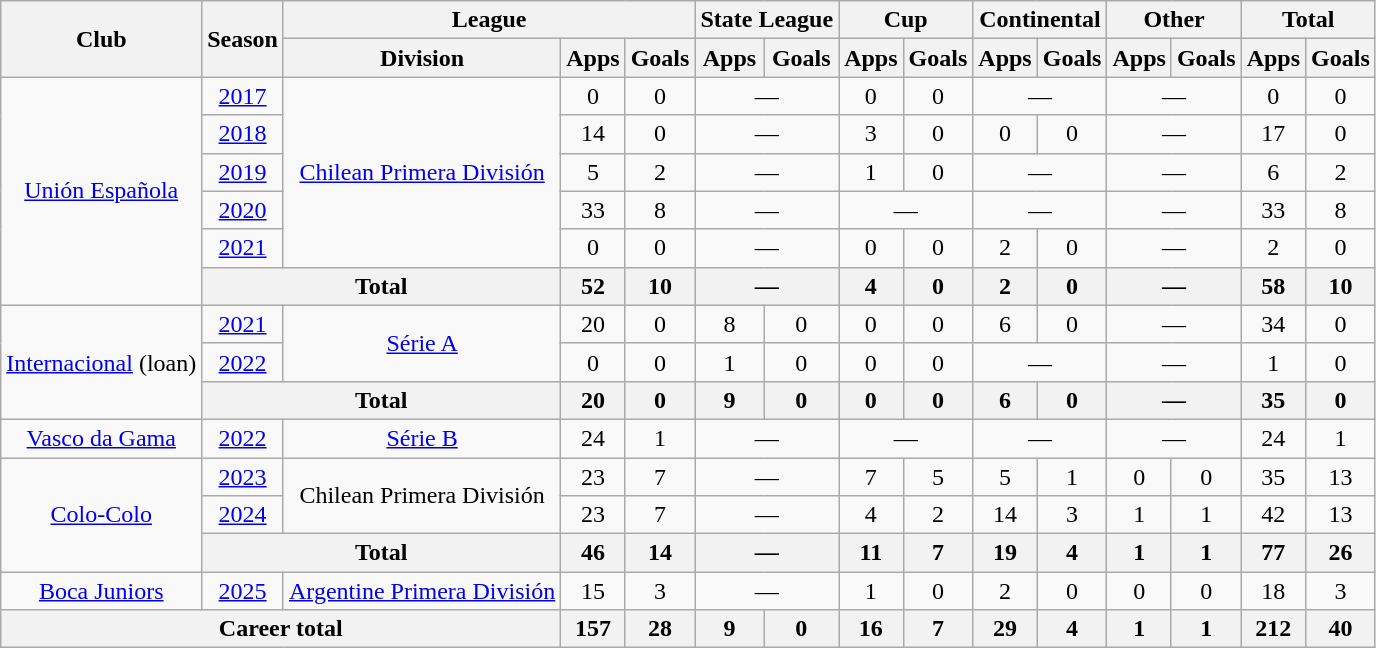<table class="wikitable" style="text-align: center">
<tr>
<th rowspan="2">Club</th>
<th rowspan="2">Season</th>
<th colspan="3">League</th>
<th colspan="2">State League</th>
<th colspan="2">Cup</th>
<th colspan="2">Continental</th>
<th colspan="2">Other</th>
<th colspan="2">Total</th>
</tr>
<tr>
<th>Division</th>
<th>Apps</th>
<th>Goals</th>
<th>Apps</th>
<th>Goals</th>
<th>Apps</th>
<th>Goals</th>
<th>Apps</th>
<th>Goals</th>
<th>Apps</th>
<th>Goals</th>
<th>Apps</th>
<th>Goals</th>
</tr>
<tr>
<td rowspan="6"><a href='#'>Unión Española</a></td>
<td><a href='#'>2017</a></td>
<td rowspan="5"><a href='#'>Chilean Primera División</a></td>
<td>0</td>
<td>0</td>
<td colspan=2>—</td>
<td>0</td>
<td>0</td>
<td colspan=2>—</td>
<td colspan=2>—</td>
<td>0</td>
<td>0</td>
</tr>
<tr>
<td><a href='#'>2018</a></td>
<td>14</td>
<td>0</td>
<td colspan=2>—</td>
<td>3</td>
<td>0</td>
<td>0</td>
<td>0</td>
<td colspan=2>—</td>
<td>17</td>
<td>0</td>
</tr>
<tr>
<td><a href='#'>2019</a></td>
<td>5</td>
<td>2</td>
<td colspan=2>—</td>
<td>1</td>
<td>0</td>
<td colspan=2>—</td>
<td colspan=2>—</td>
<td>6</td>
<td>2</td>
</tr>
<tr>
<td><a href='#'>2020</a></td>
<td>33</td>
<td>8</td>
<td colspan=2>—</td>
<td colspan=2>—</td>
<td colspan=2>—</td>
<td colspan=2>—</td>
<td>33</td>
<td>8</td>
</tr>
<tr>
<td><a href='#'>2021</a></td>
<td>0</td>
<td>0</td>
<td colspan=2>—</td>
<td>0</td>
<td>0</td>
<td>2</td>
<td>0</td>
<td colspan=2>—</td>
<td>2</td>
<td>0</td>
</tr>
<tr>
<th colspan="2">Total</th>
<th>52</th>
<th>10</th>
<th colspan=2>—</th>
<th>4</th>
<th>0</th>
<th>2</th>
<th>0</th>
<th colspan=2>—</th>
<th>58</th>
<th>10</th>
</tr>
<tr>
<td rowspan="3"><a href='#'>Internacional</a> (loan)</td>
<td><a href='#'>2021</a></td>
<td rowspan="2"><a href='#'>Série A</a></td>
<td>20</td>
<td>0</td>
<td>8</td>
<td>0</td>
<td>0</td>
<td>0</td>
<td>6</td>
<td>0</td>
<td colspan=2>—</td>
<td>34</td>
<td>0</td>
</tr>
<tr>
<td><a href='#'>2022</a></td>
<td>0</td>
<td>0</td>
<td>1</td>
<td>0</td>
<td>0</td>
<td>0</td>
<td colspan="2">—</td>
<td colspan="2">—</td>
<td>1</td>
<td>0</td>
</tr>
<tr>
<th colspan="2">Total</th>
<th>20</th>
<th>0</th>
<th>9</th>
<th>0</th>
<th>0</th>
<th>0</th>
<th>6</th>
<th>0</th>
<th colspan=2>—</th>
<th>35</th>
<th>0</th>
</tr>
<tr>
<td><a href='#'>Vasco da Gama</a></td>
<td><a href='#'>2022</a></td>
<td><a href='#'>Série B</a></td>
<td>24</td>
<td>1</td>
<td colspan=2>—</td>
<td colspan=2>—</td>
<td colspan=2>—</td>
<td colspan=2>—</td>
<td>24</td>
<td>1</td>
</tr>
<tr>
<td rowspan="3"><a href='#'>Colo-Colo</a></td>
<td><a href='#'>2023</a></td>
<td rowspan="2">Chilean Primera División</td>
<td>23</td>
<td>7</td>
<td colspan=2>—</td>
<td>7</td>
<td>5</td>
<td>5</td>
<td>1</td>
<td>0</td>
<td>0</td>
<td>35</td>
<td>13</td>
</tr>
<tr>
<td><a href='#'>2024</a></td>
<td>23</td>
<td>7</td>
<td colspan=2>—</td>
<td>4</td>
<td>2</td>
<td>14</td>
<td>3</td>
<td>1</td>
<td>1</td>
<td>42</td>
<td>13</td>
</tr>
<tr>
<th colspan="2">Total</th>
<th>46</th>
<th>14</th>
<th colspan=2>—</th>
<th>11</th>
<th>7</th>
<th>19</th>
<th>4</th>
<th>1</th>
<th>1</th>
<th>77</th>
<th>26</th>
</tr>
<tr>
<td><a href='#'>Boca Juniors</a></td>
<td><a href='#'>2025</a></td>
<td><a href='#'>Argentine Primera División</a></td>
<td>15</td>
<td>3</td>
<td colspan=2>—</td>
<td>1</td>
<td>0</td>
<td>2</td>
<td>0</td>
<td>0</td>
<td>0</td>
<td>18</td>
<td>3</td>
</tr>
<tr>
<th colspan="3"><strong>Career total</strong></th>
<th>157</th>
<th>28</th>
<th>9</th>
<th>0</th>
<th>16</th>
<th>7</th>
<th>29</th>
<th>4</th>
<th>1</th>
<th>1</th>
<th>212</th>
<th>40</th>
</tr>
</table>
